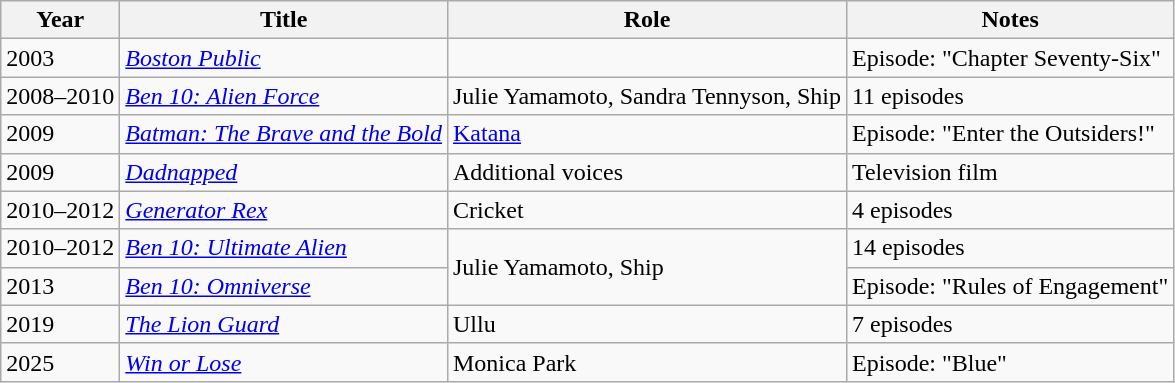<table class="wikitable sortable">
<tr>
<th>Year</th>
<th>Title</th>
<th>Role</th>
<th>Notes</th>
</tr>
<tr>
<td>2003</td>
<td><em><a href='#'>Boston Public</a></em></td>
<td></td>
<td>Episode: "Chapter Seventy-Six"</td>
</tr>
<tr>
<td>2008–2010</td>
<td><em><a href='#'>Ben 10: Alien Force</a></em></td>
<td>Julie Yamamoto, Sandra Tennyson, Ship</td>
<td>11 episodes</td>
</tr>
<tr>
<td>2009</td>
<td><em><a href='#'>Batman: The Brave and the Bold</a></em></td>
<td><a href='#'>Katana</a></td>
<td>Episode: "Enter the Outsiders!"</td>
</tr>
<tr>
<td>2009</td>
<td><em><a href='#'>Dadnapped</a></em></td>
<td>Additional voices</td>
<td>Television film</td>
</tr>
<tr>
<td>2010–2012</td>
<td><em><a href='#'>Generator Rex</a></em></td>
<td>Cricket</td>
<td>4 episodes</td>
</tr>
<tr>
<td>2010–2012</td>
<td><em><a href='#'>Ben 10: Ultimate Alien</a></em></td>
<td rowspan="2">Julie Yamamoto, Ship</td>
<td>14 episodes</td>
</tr>
<tr>
<td>2013</td>
<td><em><a href='#'>Ben 10: Omniverse</a></em></td>
<td>Episode: "Rules of Engagement"</td>
</tr>
<tr>
<td>2019</td>
<td><em><a href='#'>The Lion Guard</a></em></td>
<td>Ullu</td>
<td>7 episodes</td>
</tr>
<tr>
<td>2025</td>
<td><em><a href='#'>Win or Lose</a></em></td>
<td>Monica Park</td>
<td>Episode: "Blue"</td>
</tr>
</table>
